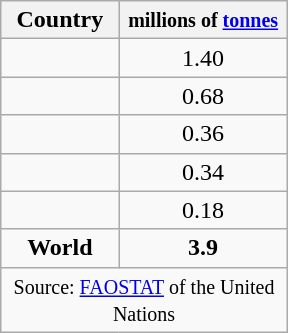<table class="wikitable" style="float:right; width:12em; text-align:center;">
<tr>
<th scope="col">Country</th>
<th scope="col"><small>millions of <a href='#'>tonnes</a></small></th>
</tr>
<tr>
<td></td>
<td>1.40</td>
</tr>
<tr>
<td></td>
<td>0.68</td>
</tr>
<tr>
<td></td>
<td>0.36</td>
</tr>
<tr>
<td></td>
<td>0.34</td>
</tr>
<tr>
<td></td>
<td>0.18</td>
</tr>
<tr>
<td><strong>World</strong></td>
<td><strong>3.9</strong></td>
</tr>
<tr>
<td colspan="2"><small>Source: <a href='#'>FAOSTAT</a> of the United Nations</small></td>
</tr>
</table>
